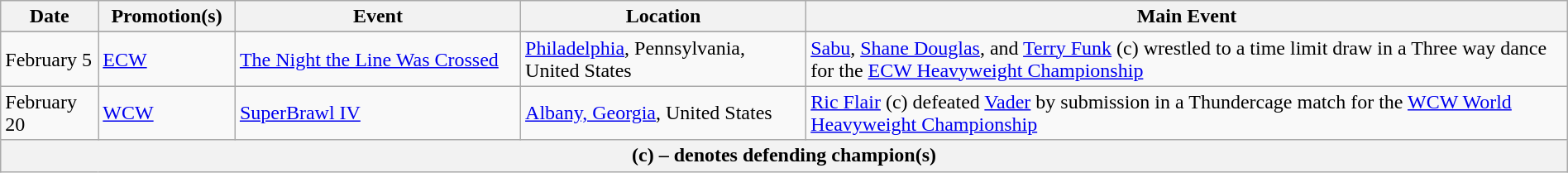<table class="wikitable" style="width:100%;">
<tr>
<th width="5%">Date</th>
<th width="5%">Promotion(s)</th>
<th style="width:15%;">Event</th>
<th style="width:15%;">Location</th>
<th style="width:40%;">Main Event</th>
</tr>
<tr style="width:20%;" |Notes>
</tr>
<tr>
<td>February 5</td>
<td><a href='#'>ECW</a></td>
<td><a href='#'>The Night the Line Was Crossed</a></td>
<td><a href='#'>Philadelphia</a>, Pennsylvania, United States</td>
<td><a href='#'>Sabu</a>, <a href='#'>Shane Douglas</a>, and <a href='#'>Terry Funk</a> (c) wrestled to a time limit draw in a Three way dance for the <a href='#'>ECW Heavyweight Championship</a></td>
</tr>
<tr>
<td>February 20</td>
<td><a href='#'>WCW</a></td>
<td><a href='#'>SuperBrawl IV</a></td>
<td><a href='#'>Albany, Georgia</a>, United States</td>
<td><a href='#'>Ric Flair</a> (c) defeated <a href='#'>Vader</a> by submission in a Thundercage match for the <a href='#'>WCW World Heavyweight Championship</a></td>
</tr>
<tr>
<th colspan="6">(c) – denotes defending champion(s)</th>
</tr>
</table>
